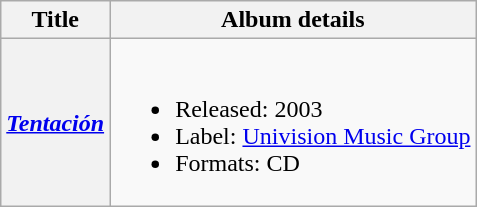<table class="wikitable plainrowheaders">
<tr>
<th scope="col">Title</th>
<th scope="col">Album details</th>
</tr>
<tr>
<th scope="row"><em><a href='#'>Tentación</a></em></th>
<td><br><ul><li>Released: 2003</li><li>Label: <a href='#'>Univision Music Group</a></li><li>Formats: CD</li></ul></td>
</tr>
</table>
